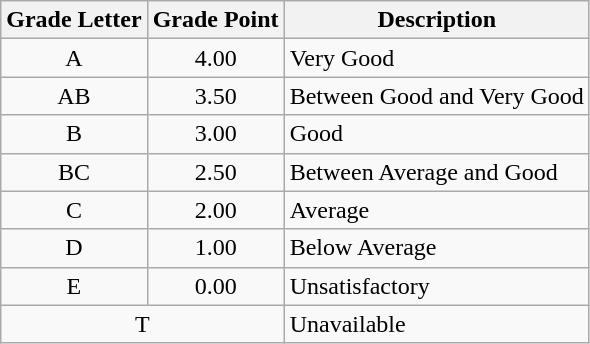<table class="wikitable" style="text-align:center;">
<tr>
<th>Grade Letter</th>
<th>Grade Point</th>
<th>Description</th>
</tr>
<tr>
<td>A</td>
<td>4.00</td>
<td style="text-align:left;">Very Good<br></td>
</tr>
<tr>
<td>AB</td>
<td>3.50</td>
<td style="text-align:left;">Between Good and Very Good<br></td>
</tr>
<tr>
<td>B</td>
<td>3.00</td>
<td style="text-align:left;">Good<br></td>
</tr>
<tr>
<td>BC</td>
<td>2.50</td>
<td style="text-align:left;">Between Average and Good<br></td>
</tr>
<tr>
<td>C</td>
<td>2.00</td>
<td style="text-align:left;">Average<br></td>
</tr>
<tr>
<td>D</td>
<td>1.00</td>
<td style="text-align:left;">Below Average<br></td>
</tr>
<tr>
<td>E</td>
<td>0.00</td>
<td style="text-align:left;">Unsatisfactory<br></td>
</tr>
<tr>
<td colspan=2>T</td>
<td style="text-align:left;">Unavailable</td>
</tr>
</table>
